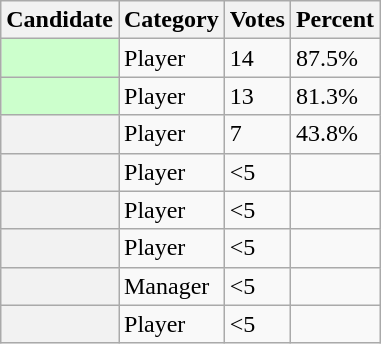<table class="wikitable sortable plainrowheaders">
<tr>
<th scope="col">Candidate</th>
<th scope="col">Category</th>
<th scope="col" data-sort-type="number">Votes</th>
<th scope="col">Percent</th>
</tr>
<tr>
<th scope="row" style="background:#ccffcc"><strong><em></em></strong></th>
<td>Player</td>
<td>14</td>
<td>87.5%</td>
</tr>
<tr>
<th scope="row" style="background:#ccffcc"><strong><em></em></strong></th>
<td>Player</td>
<td>13</td>
<td>81.3%</td>
</tr>
<tr>
<th scope="row"></th>
<td>Player</td>
<td>7</td>
<td>43.8%</td>
</tr>
<tr>
<th scope="row"></th>
<td>Player</td>
<td><5</td>
<td></td>
</tr>
<tr>
<th scope="row"></th>
<td>Player</td>
<td><5</td>
<td></td>
</tr>
<tr>
<th scope="row"></th>
<td>Player</td>
<td><5</td>
<td></td>
</tr>
<tr>
<th scope="row"></th>
<td>Manager</td>
<td><5</td>
<td></td>
</tr>
<tr>
<th scope="row"></th>
<td>Player</td>
<td><5</td>
<td></td>
</tr>
</table>
